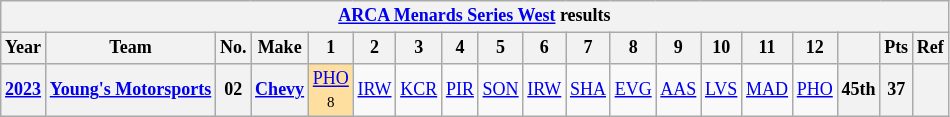<table class="wikitable" style="text-align:center; font-size:75%">
<tr>
<th colspan=19><a href='#'>ARCA Menards Series West</a> results</th>
</tr>
<tr>
<th>Year</th>
<th>Team</th>
<th>No.</th>
<th>Make</th>
<th>1</th>
<th>2</th>
<th>3</th>
<th>4</th>
<th>5</th>
<th>6</th>
<th>7</th>
<th>8</th>
<th>9</th>
<th>10</th>
<th>11</th>
<th>12</th>
<th></th>
<th>Pts</th>
<th>Ref</th>
</tr>
<tr>
<th><a href='#'>2023</a></th>
<th><a href='#'>Young's Motorsports</a></th>
<th>02</th>
<th><a href='#'>Chevy</a></th>
<td style="background:#FFDF9F;"><a href='#'>PHO</a><br><small>8</small></td>
<td><a href='#'>IRW</a></td>
<td><a href='#'>KCR</a></td>
<td><a href='#'>PIR</a></td>
<td><a href='#'>SON</a></td>
<td><a href='#'>IRW</a></td>
<td><a href='#'>SHA</a></td>
<td><a href='#'>EVG</a></td>
<td><a href='#'>AAS</a></td>
<td><a href='#'>LVS</a></td>
<td><a href='#'>MAD</a></td>
<td><a href='#'>PHO</a></td>
<th>45th</th>
<th>37</th>
<th></th>
</tr>
</table>
